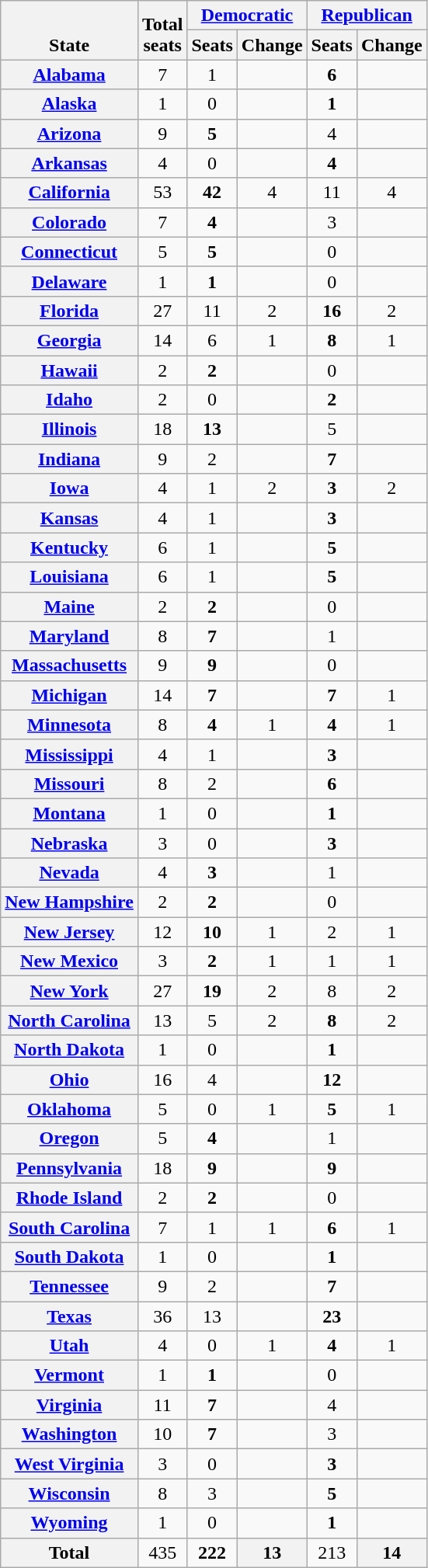<table class="wikitable sortable" style="text-align:center">
<tr valign=bottom>
<th rowspan=2>State</th>
<th rowspan=2>Total<br>seats</th>
<th colspan=2 ><a href='#'>Democratic</a></th>
<th colspan=2 ><a href='#'>Republican</a></th>
</tr>
<tr>
<th>Seats</th>
<th>Change</th>
<th>Seats</th>
<th>Change</th>
</tr>
<tr>
<th><a href='#'>Alabama</a></th>
<td>7</td>
<td>1</td>
<td></td>
<td><strong>6</strong></td>
<td></td>
</tr>
<tr>
<th><a href='#'>Alaska</a></th>
<td>1</td>
<td>0</td>
<td></td>
<td><strong>1</strong></td>
<td></td>
</tr>
<tr>
<th><a href='#'>Arizona</a></th>
<td>9</td>
<td><strong>5</strong></td>
<td></td>
<td>4</td>
<td></td>
</tr>
<tr>
<th><a href='#'>Arkansas</a></th>
<td>4</td>
<td>0</td>
<td></td>
<td><strong>4</strong></td>
<td></td>
</tr>
<tr>
<th><a href='#'>California</a></th>
<td>53</td>
<td><strong>42</strong></td>
<td> 4</td>
<td>11</td>
<td> 4</td>
</tr>
<tr>
<th><a href='#'>Colorado</a></th>
<td>7</td>
<td><strong>4</strong></td>
<td></td>
<td>3</td>
<td></td>
</tr>
<tr>
<th><a href='#'>Connecticut</a></th>
<td>5</td>
<td><strong>5</strong></td>
<td></td>
<td>0</td>
<td></td>
</tr>
<tr>
<th><a href='#'>Delaware</a></th>
<td>1</td>
<td><strong>1</strong></td>
<td></td>
<td>0</td>
<td></td>
</tr>
<tr>
<th><a href='#'>Florida</a></th>
<td>27</td>
<td>11</td>
<td> 2</td>
<td><strong>16</strong></td>
<td> 2</td>
</tr>
<tr>
<th><a href='#'>Georgia</a></th>
<td>14</td>
<td>6</td>
<td> 1</td>
<td><strong>8</strong></td>
<td> 1</td>
</tr>
<tr>
<th><a href='#'>Hawaii</a></th>
<td>2</td>
<td><strong>2</strong></td>
<td></td>
<td>0</td>
<td></td>
</tr>
<tr>
<th><a href='#'>Idaho</a></th>
<td>2</td>
<td>0</td>
<td></td>
<td><strong>2</strong></td>
<td></td>
</tr>
<tr>
<th><a href='#'>Illinois</a></th>
<td>18</td>
<td><strong>13</strong></td>
<td></td>
<td>5</td>
<td></td>
</tr>
<tr>
<th><a href='#'>Indiana</a></th>
<td>9</td>
<td>2</td>
<td></td>
<td><strong>7</strong></td>
<td></td>
</tr>
<tr>
<th><a href='#'>Iowa</a></th>
<td>4</td>
<td>1</td>
<td> 2</td>
<td><strong>3</strong></td>
<td> 2</td>
</tr>
<tr>
<th><a href='#'>Kansas</a></th>
<td>4</td>
<td>1</td>
<td></td>
<td><strong>3</strong></td>
<td></td>
</tr>
<tr>
<th><a href='#'>Kentucky</a></th>
<td>6</td>
<td>1</td>
<td></td>
<td><strong>5</strong></td>
<td></td>
</tr>
<tr>
<th><a href='#'>Louisiana</a></th>
<td>6</td>
<td>1</td>
<td></td>
<td><strong>5</strong></td>
<td></td>
</tr>
<tr>
<th><a href='#'>Maine</a></th>
<td>2</td>
<td><strong>2</strong></td>
<td></td>
<td>0</td>
<td></td>
</tr>
<tr>
<th><a href='#'>Maryland</a></th>
<td>8</td>
<td><strong>7</strong></td>
<td></td>
<td>1</td>
<td></td>
</tr>
<tr>
<th><a href='#'>Massachusetts</a></th>
<td>9</td>
<td><strong>9</strong></td>
<td></td>
<td>0</td>
<td></td>
</tr>
<tr>
<th><a href='#'>Michigan</a></th>
<td>14</td>
<td><strong>7</strong></td>
<td></td>
<td><strong>7</strong></td>
<td> 1</td>
</tr>
<tr>
<th><a href='#'>Minnesota</a></th>
<td>8</td>
<td><strong>4</strong></td>
<td> 1</td>
<td><strong>4</strong></td>
<td> 1</td>
</tr>
<tr>
<th><a href='#'>Mississippi</a></th>
<td>4</td>
<td>1</td>
<td></td>
<td><strong>3</strong></td>
<td></td>
</tr>
<tr>
<th><a href='#'>Missouri</a></th>
<td>8</td>
<td>2</td>
<td></td>
<td><strong>6</strong></td>
<td></td>
</tr>
<tr>
<th><a href='#'>Montana</a></th>
<td>1</td>
<td>0</td>
<td></td>
<td><strong>1</strong></td>
<td></td>
</tr>
<tr>
<th><a href='#'>Nebraska</a></th>
<td>3</td>
<td>0</td>
<td></td>
<td><strong>3</strong></td>
<td></td>
</tr>
<tr>
<th><a href='#'>Nevada</a></th>
<td>4</td>
<td><strong>3</strong></td>
<td></td>
<td>1</td>
<td></td>
</tr>
<tr>
<th><a href='#'>New Hampshire</a></th>
<td>2</td>
<td><strong>2</strong></td>
<td></td>
<td>0</td>
<td></td>
</tr>
<tr>
<th><a href='#'>New Jersey</a></th>
<td>12</td>
<td><strong>10</strong></td>
<td> 1</td>
<td>2</td>
<td> 1</td>
</tr>
<tr>
<th><a href='#'>New Mexico</a></th>
<td>3</td>
<td><strong>2</strong></td>
<td> 1</td>
<td>1</td>
<td> 1</td>
</tr>
<tr>
<th><a href='#'>New York</a></th>
<td>27</td>
<td><strong>19</strong></td>
<td> 2</td>
<td>8</td>
<td> 2</td>
</tr>
<tr>
<th><a href='#'>North Carolina</a></th>
<td>13</td>
<td>5</td>
<td> 2</td>
<td><strong>8</strong></td>
<td> 2</td>
</tr>
<tr>
<th><a href='#'>North Dakota</a></th>
<td>1</td>
<td>0</td>
<td></td>
<td><strong>1</strong></td>
<td></td>
</tr>
<tr>
<th><a href='#'>Ohio</a></th>
<td>16</td>
<td>4</td>
<td></td>
<td><strong>12</strong></td>
<td></td>
</tr>
<tr>
<th><a href='#'>Oklahoma</a></th>
<td>5</td>
<td>0</td>
<td> 1</td>
<td><strong>5</strong></td>
<td> 1</td>
</tr>
<tr>
<th><a href='#'>Oregon</a></th>
<td>5</td>
<td><strong>4</strong></td>
<td></td>
<td>1</td>
<td></td>
</tr>
<tr>
<th><a href='#'>Pennsylvania</a></th>
<td>18</td>
<td><strong>9</strong></td>
<td></td>
<td><strong>9</strong></td>
<td></td>
</tr>
<tr>
<th><a href='#'>Rhode Island</a></th>
<td>2</td>
<td><strong>2</strong></td>
<td></td>
<td>0</td>
<td></td>
</tr>
<tr>
<th><a href='#'>South Carolina</a></th>
<td>7</td>
<td>1</td>
<td> 1</td>
<td><strong>6</strong></td>
<td> 1</td>
</tr>
<tr>
<th><a href='#'>South Dakota</a></th>
<td>1</td>
<td>0</td>
<td></td>
<td><strong>1</strong></td>
<td></td>
</tr>
<tr>
<th><a href='#'>Tennessee</a></th>
<td>9</td>
<td>2</td>
<td></td>
<td><strong>7</strong></td>
<td></td>
</tr>
<tr>
<th><a href='#'>Texas</a></th>
<td>36</td>
<td>13</td>
<td></td>
<td><strong>23</strong></td>
<td></td>
</tr>
<tr>
<th><a href='#'>Utah</a></th>
<td>4</td>
<td>0</td>
<td> 1</td>
<td><strong>4</strong></td>
<td> 1</td>
</tr>
<tr>
<th><a href='#'>Vermont</a></th>
<td>1</td>
<td><strong>1</strong></td>
<td></td>
<td>0</td>
<td></td>
</tr>
<tr>
<th><a href='#'>Virginia</a></th>
<td>11</td>
<td><strong>7</strong></td>
<td></td>
<td>4</td>
<td></td>
</tr>
<tr>
<th><a href='#'>Washington</a></th>
<td>10</td>
<td><strong>7</strong></td>
<td></td>
<td>3</td>
<td></td>
</tr>
<tr>
<th><a href='#'>West Virginia</a></th>
<td>3</td>
<td>0</td>
<td></td>
<td><strong>3</strong></td>
<td></td>
</tr>
<tr>
<th><a href='#'>Wisconsin</a></th>
<td>8</td>
<td>3</td>
<td></td>
<td><strong>5</strong></td>
<td></td>
</tr>
<tr>
<th><a href='#'>Wyoming</a></th>
<td>1</td>
<td>0</td>
<td></td>
<td><strong>1</strong></td>
<td></td>
</tr>
<tr>
<th>Total</th>
<td>435</td>
<td><strong>222</strong></td>
<th> 13</th>
<td>213</td>
<th> 14</th>
</tr>
</table>
